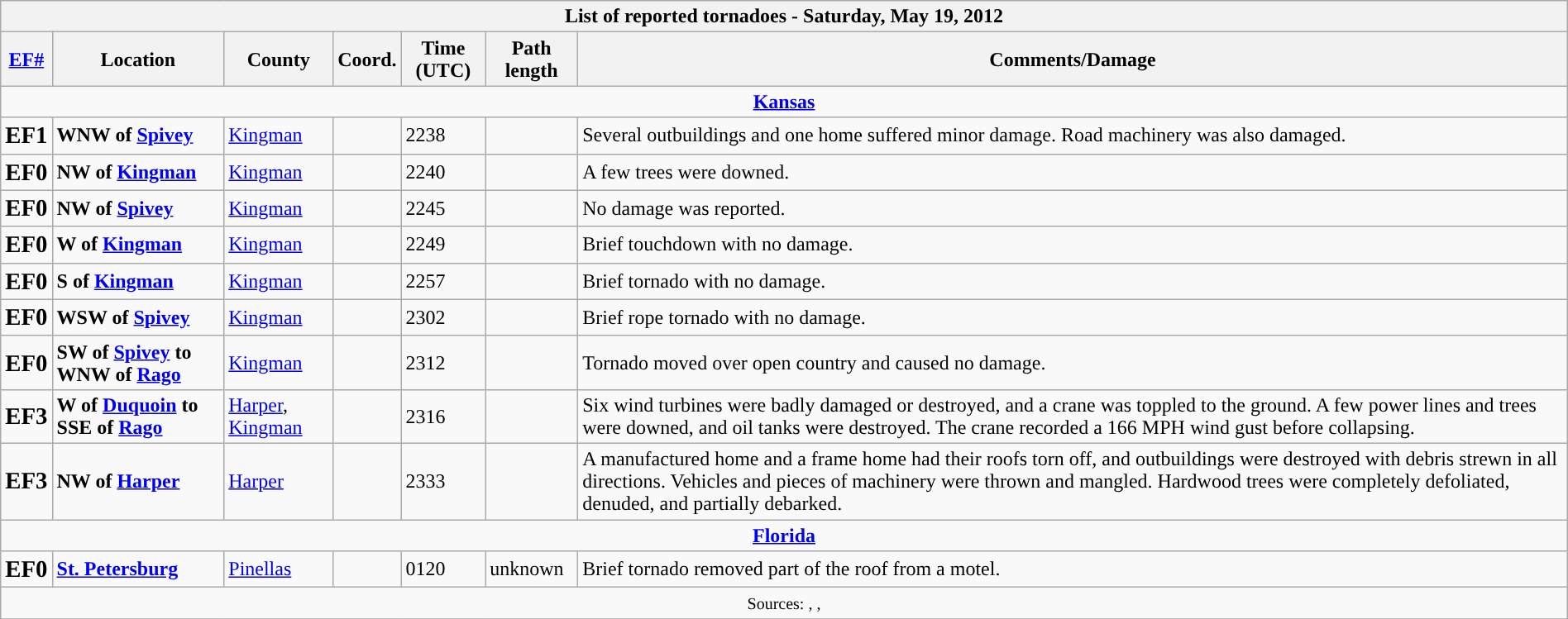<table class="wikitable collapsible" width="100%">
<tr>
<th colspan="7">List of reported tornadoes - Saturday, May 19, 2012</th>
</tr>
<tr>
<th><a href='#'>EF#</a></th>
<th>Location</th>
<th>County</th>
<th>Coord.</th>
<th>Time (UTC)</th>
<th>Path length</th>
<th>Comments/Damage</th>
</tr>
<tr>
<td colspan="7" align=center><strong><a href='#'>Kansas</a></strong></td>
</tr>
<tr>
<td><big><strong>EF1</strong></big></td>
<td><strong>WNW of <a href='#'>Spivey</a></strong></td>
<td><a href='#'>Kingman</a></td>
<td></td>
<td>2238</td>
<td></td>
<td>Several outbuildings and one home suffered minor damage. Road machinery was also damaged.</td>
</tr>
<tr>
<td><big><strong>EF0</strong></big></td>
<td><strong>NW of <a href='#'>Kingman</a></strong></td>
<td><a href='#'>Kingman</a></td>
<td></td>
<td>2240</td>
<td></td>
<td>A few trees were downed.</td>
</tr>
<tr>
<td><big><strong>EF0</strong></big></td>
<td><strong>NW of <a href='#'>Spivey</a></strong></td>
<td><a href='#'>Kingman</a></td>
<td></td>
<td>2245</td>
<td></td>
<td>No damage was reported.</td>
</tr>
<tr>
<td><big><strong>EF0</strong></big></td>
<td><strong>W of <a href='#'>Kingman</a></strong></td>
<td><a href='#'>Kingman</a></td>
<td></td>
<td>2249</td>
<td></td>
<td>Brief touchdown with no damage.</td>
</tr>
<tr>
<td><big><strong>EF0</strong></big></td>
<td><strong>S of <a href='#'>Kingman</a></strong></td>
<td><a href='#'>Kingman</a></td>
<td></td>
<td>2257</td>
<td></td>
<td>Brief tornado with no damage.</td>
</tr>
<tr>
<td><big><strong>EF0</strong></big></td>
<td><strong>WSW of <a href='#'>Spivey</a></strong></td>
<td><a href='#'>Kingman</a></td>
<td></td>
<td>2302</td>
<td></td>
<td>Brief rope tornado with no damage.</td>
</tr>
<tr>
<td><big><strong>EF0</strong></big></td>
<td><strong>SW of <a href='#'>Spivey</a> to WNW of <a href='#'>Rago</a></strong></td>
<td><a href='#'>Kingman</a></td>
<td></td>
<td>2312</td>
<td></td>
<td>Tornado moved over open country and caused no damage.</td>
</tr>
<tr>
<td><big><strong>EF3</strong></big></td>
<td><strong>W of <a href='#'>Duquoin</a> to SSE of <a href='#'>Rago</a></strong></td>
<td><a href='#'>Harper</a>, <a href='#'>Kingman</a></td>
<td></td>
<td>2316</td>
<td></td>
<td>Six wind turbines were badly damaged or destroyed, and a crane was toppled to the ground. A few power lines and trees were downed, and oil tanks were destroyed. The crane recorded a 166 MPH wind gust before collapsing.</td>
</tr>
<tr>
<td><big><strong>EF3</strong></big></td>
<td><strong>NW of <a href='#'>Harper</a></strong></td>
<td><a href='#'>Harper</a></td>
<td></td>
<td>2333</td>
<td></td>
<td>A manufactured home and a frame home had their roofs torn off, and outbuildings were destroyed with debris strewn in all directions. Vehicles and pieces of machinery were thrown and mangled. Hardwood trees were completely defoliated, denuded, and partially debarked.</td>
</tr>
<tr>
<td colspan="7" align=center><strong><a href='#'>Florida</a></strong></td>
</tr>
<tr>
<td><big><strong>EF0</strong></big></td>
<td><strong><a href='#'>St. Petersburg</a></strong></td>
<td><a href='#'>Pinellas</a></td>
<td></td>
<td>0120</td>
<td>unknown</td>
<td>Brief tornado removed part of the roof from a motel.</td>
</tr>
<tr>
<td colspan="7" align=center><small>Sources: , , </small></td>
</tr>
<tr>
</tr>
</table>
